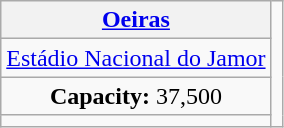<table class="wikitable" style="text-align:center">
<tr>
<th><a href='#'>Oeiras</a></th>
<td rowspan="4"></td>
</tr>
<tr>
<td><a href='#'>Estádio Nacional do Jamor</a></td>
</tr>
<tr>
<td><strong>Capacity:</strong> 37,500</td>
</tr>
<tr>
<td></td>
</tr>
</table>
